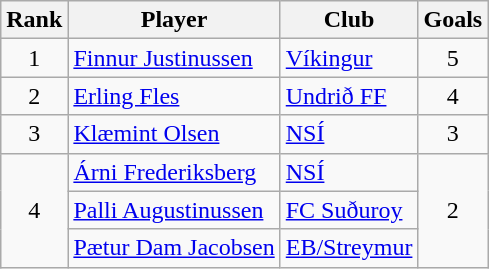<table class="wikitable">
<tr>
<th>Rank</th>
<th>Player</th>
<th>Club</th>
<th>Goals</th>
</tr>
<tr>
<td align="center" rowspan="1">1</td>
<td> <a href='#'>Finnur Justinussen</a></td>
<td><a href='#'>Víkingur</a></td>
<td align="center" rowspan="1">5</td>
</tr>
<tr>
<td align="center" rowspan="1">2</td>
<td> <a href='#'>Erling Fles</a></td>
<td><a href='#'>Undrið FF</a></td>
<td align="center" rowspan="1">4</td>
</tr>
<tr>
<td align="center" rowspan="1">3</td>
<td> <a href='#'>Klæmint Olsen</a></td>
<td><a href='#'>NSÍ</a></td>
<td align="center" rowspan="1">3</td>
</tr>
<tr>
<td align="center" rowspan="3">4</td>
<td> <a href='#'>Árni Frederiksberg</a></td>
<td><a href='#'>NSÍ</a></td>
<td align="center" rowspan="3">2</td>
</tr>
<tr>
<td> <a href='#'>Palli Augustinussen</a></td>
<td><a href='#'>FC Suðuroy</a></td>
</tr>
<tr>
<td> <a href='#'>Pætur Dam Jacobsen</a></td>
<td><a href='#'>EB/Streymur</a></td>
</tr>
</table>
